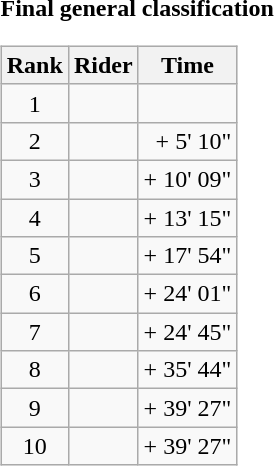<table>
<tr>
<td><strong>Final general classification</strong><br><table class="wikitable">
<tr>
<th scope="col">Rank</th>
<th scope="col">Rider</th>
<th scope="col">Time</th>
</tr>
<tr>
<td style="text-align:center;">1</td>
<td></td>
<td style="text-align:right;"></td>
</tr>
<tr>
<td style="text-align:center;">2</td>
<td></td>
<td style="text-align:right;">+ 5' 10"</td>
</tr>
<tr>
<td style="text-align:center;">3</td>
<td></td>
<td style="text-align:right;">+ 10' 09"</td>
</tr>
<tr>
<td style="text-align:center;">4</td>
<td></td>
<td style="text-align:right;">+ 13' 15"</td>
</tr>
<tr>
<td style="text-align:center;">5</td>
<td></td>
<td style="text-align:right;">+ 17' 54"</td>
</tr>
<tr>
<td style="text-align:center;">6</td>
<td></td>
<td style="text-align:right;">+ 24' 01"</td>
</tr>
<tr>
<td style="text-align:center;">7</td>
<td></td>
<td style="text-align:right;">+ 24' 45"</td>
</tr>
<tr>
<td style="text-align:center;">8</td>
<td></td>
<td style="text-align:right;">+ 35' 44"</td>
</tr>
<tr>
<td style="text-align:center;">9</td>
<td></td>
<td style="text-align:right;">+ 39' 27"</td>
</tr>
<tr>
<td style="text-align:center;">10</td>
<td></td>
<td style="text-align:right;">+ 39' 27"</td>
</tr>
</table>
</td>
</tr>
</table>
